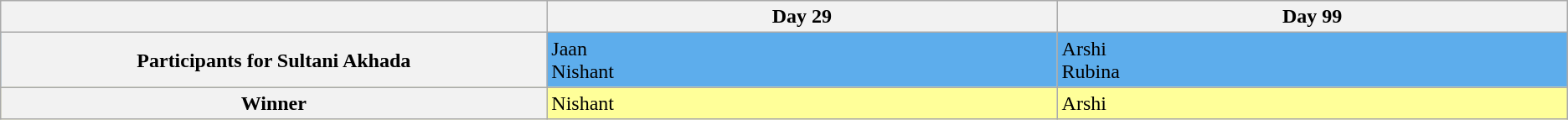<table class="wikitable" font-size:85%; font-family: sans-serif; line-height:13px;">
<tr>
<th style="width: 5%;"></th>
<th style="width: 5%;">Day 29</th>
<th style="width: 5%;">Day 99</th>
</tr>
<tr style="background:#5DADEC;" |>
<th>Participants for Sultani Akhada</th>
<td>Jaan<br>Nishant</td>
<td>Arshi<br>Rubina</td>
</tr>
<tr style="background:#FFFF99;" |>
<th>Winner</th>
<td>Nishant</td>
<td>Arshi</td>
</tr>
</table>
